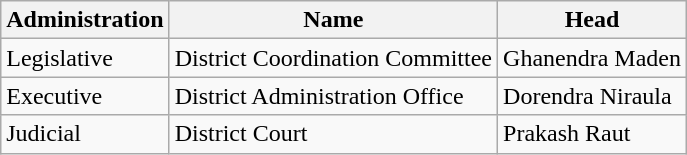<table class="wikitable">
<tr>
<th>Administration</th>
<th>Name</th>
<th>Head</th>
</tr>
<tr>
<td>Legislative</td>
<td>District Coordination Committee</td>
<td>Ghanendra Maden</td>
</tr>
<tr>
<td>Executive</td>
<td>District Administration Office</td>
<td>Dorendra Niraula</td>
</tr>
<tr>
<td>Judicial</td>
<td>District Court</td>
<td>Prakash Raut</td>
</tr>
</table>
